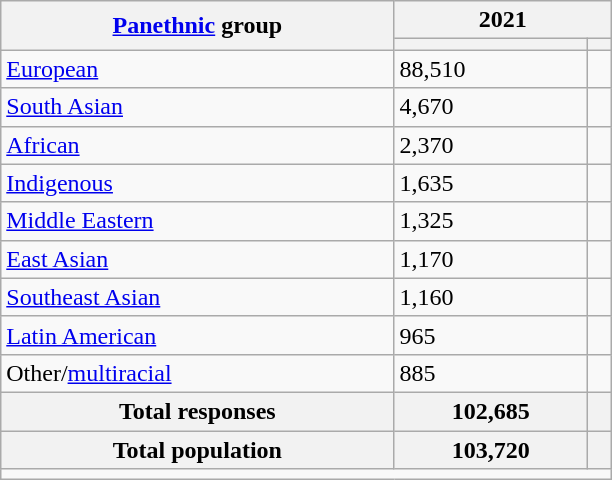<table class="wikitable collapsible sortable">
<tr>
<th rowspan="2"><a href='#'>Panethnic</a> group</th>
<th colspan="2">2021</th>
</tr>
<tr>
<th><a href='#'></a></th>
<th></th>
</tr>
<tr>
<td><a href='#'>European</a></td>
<td>88,510</td>
<td></td>
</tr>
<tr>
<td><a href='#'>South Asian</a></td>
<td>4,670</td>
<td></td>
</tr>
<tr>
<td><a href='#'>African</a></td>
<td>2,370</td>
<td></td>
</tr>
<tr>
<td><a href='#'>Indigenous</a></td>
<td>1,635</td>
<td></td>
</tr>
<tr>
<td><a href='#'>Middle Eastern</a></td>
<td>1,325</td>
<td></td>
</tr>
<tr>
<td><a href='#'>East Asian</a></td>
<td>1,170</td>
<td></td>
</tr>
<tr>
<td><a href='#'>Southeast Asian</a></td>
<td>1,160</td>
<td></td>
</tr>
<tr>
<td><a href='#'>Latin American</a></td>
<td>965</td>
<td></td>
</tr>
<tr>
<td>Other/<a href='#'>multiracial</a></td>
<td>885</td>
<td></td>
</tr>
<tr>
<th>Total responses</th>
<th>102,685</th>
<th></th>
</tr>
<tr class="sortbottom">
<th>Total population</th>
<th>103,720</th>
<th></th>
</tr>
<tr class="sortbottom">
<td colspan="15" style="width: 25em;"></td>
</tr>
</table>
